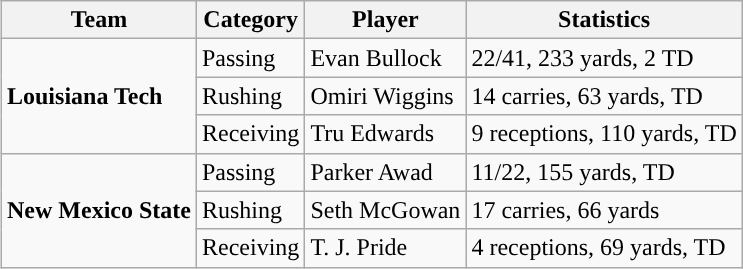<table class="wikitable" style="float: right;">
<tr>
<th>Team</th>
<th>Category</th>
<th>Player</th>
<th>Statistics</th>
</tr>
<tr>
<td rowspan=3><strong>Louisiana Tech</strong></td>
<td>Passing</td>
<td>Evan Bullock</td>
<td>22/41, 233 yards, 2 TD</td>
</tr>
<tr>
<td>Rushing</td>
<td>Omiri Wiggins</td>
<td>14 carries, 63 yards, TD</td>
</tr>
<tr>
<td>Receiving</td>
<td>Tru Edwards</td>
<td>9 receptions, 110 yards, TD</td>
</tr>
<tr>
<td rowspan=3><strong>New Mexico State</strong></td>
<td>Passing</td>
<td>Parker Awad</td>
<td>11/22, 155 yards, TD</td>
</tr>
<tr>
<td>Rushing</td>
<td>Seth McGowan</td>
<td>17 carries, 66 yards</td>
</tr>
<tr>
<td>Receiving</td>
<td>T. J. Pride</td>
<td>4 receptions, 69 yards, TD</td>
</tr>
</table>
